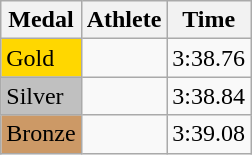<table class="wikitable">
<tr>
<th>Medal</th>
<th>Athlete</th>
<th>Time</th>
</tr>
<tr>
<td bgcolor="gold">Gold</td>
<td></td>
<td>3:38.76</td>
</tr>
<tr>
<td bgcolor="silver">Silver</td>
<td></td>
<td>3:38.84</td>
</tr>
<tr>
<td bgcolor="CC9966">Bronze</td>
<td></td>
<td>3:39.08</td>
</tr>
</table>
